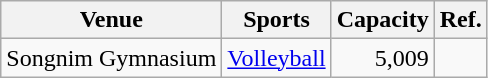<table class=wikitable>
<tr>
<th>Venue</th>
<th>Sports</th>
<th>Capacity</th>
<th>Ref.</th>
</tr>
<tr>
<td>Songnim Gymnasium</td>
<td><a href='#'>Volleyball</a></td>
<td align=right>5,009</td>
<td></td>
</tr>
</table>
